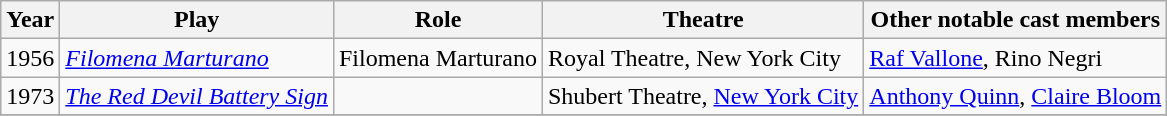<table class="wikitable">
<tr>
<th>Year</th>
<th>Play</th>
<th>Role</th>
<th>Theatre</th>
<th>Other notable cast members</th>
</tr>
<tr>
<td>1956</td>
<td><em><a href='#'>Filomena Marturano</a></em></td>
<td>Filomena Marturano</td>
<td>Royal Theatre, New York City</td>
<td><a href='#'>Raf Vallone</a>, Rino Negri</td>
</tr>
<tr>
<td>1973</td>
<td><em><a href='#'>The Red Devil Battery Sign</a></em></td>
<td></td>
<td>Shubert Theatre, <a href='#'>New York City</a></td>
<td><a href='#'>Anthony Quinn</a>, <a href='#'>Claire Bloom</a></td>
</tr>
<tr>
</tr>
</table>
